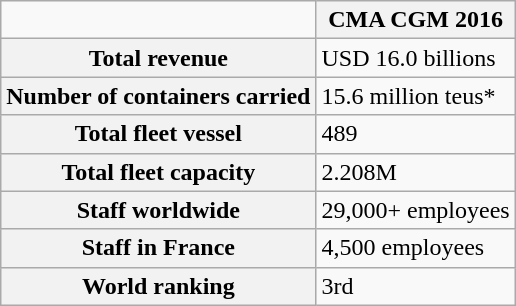<table class="wikitable">
<tr>
<td></td>
<th>CMA CGM 2016</th>
</tr>
<tr --->
<th>Total revenue</th>
<td>USD 16.0 billions</td>
</tr>
<tr --->
<th>Number of containers carried</th>
<td>15.6 million teus*</td>
</tr>
<tr --->
<th>Total fleet vessel</th>
<td>489</td>
</tr>
<tr --->
<th>Total fleet capacity</th>
<td>2.208M</td>
</tr>
<tr --->
<th>Staff worldwide</th>
<td>29,000+ employees</td>
</tr>
<tr --->
<th>Staff in France</th>
<td>4,500 employees</td>
</tr>
<tr --->
<th>World ranking</th>
<td>3rd</td>
</tr>
</table>
